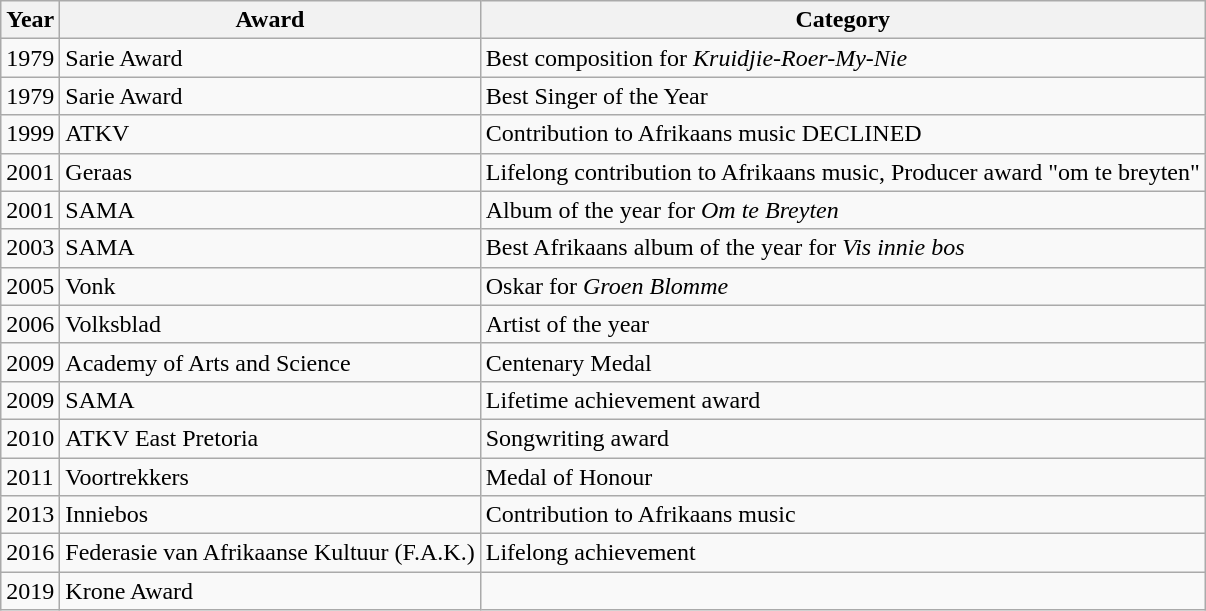<table class="wikitable sortable">
<tr>
<th>Year</th>
<th>Award</th>
<th>Category</th>
</tr>
<tr>
<td>1979</td>
<td>Sarie Award</td>
<td>Best composition for <em>Kruidjie-Roer-My-Nie</em></td>
</tr>
<tr>
<td>1979</td>
<td>Sarie Award</td>
<td>Best Singer of the Year</td>
</tr>
<tr>
<td>1999</td>
<td>ATKV</td>
<td>Contribution to Afrikaans music DECLINED</td>
</tr>
<tr>
<td>2001</td>
<td>Geraas</td>
<td>Lifelong contribution to Afrikaans music, Producer award "om te breyten"</td>
</tr>
<tr>
<td>2001</td>
<td>SAMA</td>
<td>Album of the year for <em>Om te Breyten</em></td>
</tr>
<tr>
<td>2003</td>
<td>SAMA</td>
<td>Best Afrikaans album of the year for <em>Vis innie bos</em></td>
</tr>
<tr>
<td>2005</td>
<td>Vonk</td>
<td>Oskar for <em>Groen Blomme</em></td>
</tr>
<tr>
<td>2006</td>
<td>Volksblad</td>
<td>Artist of the year</td>
</tr>
<tr>
<td>2009</td>
<td>Academy of Arts and Science</td>
<td>Centenary Medal</td>
</tr>
<tr>
<td>2009</td>
<td>SAMA</td>
<td>Lifetime achievement award</td>
</tr>
<tr>
<td>2010</td>
<td>ATKV East Pretoria</td>
<td>Songwriting award</td>
</tr>
<tr>
<td>2011</td>
<td>Voortrekkers</td>
<td>Medal of Honour</td>
</tr>
<tr>
<td>2013</td>
<td>Inniebos</td>
<td>Contribution to Afrikaans music</td>
</tr>
<tr>
<td>2016</td>
<td>Federasie van Afrikaanse Kultuur (F.A.K.)</td>
<td>Lifelong achievement</td>
</tr>
<tr>
<td>2019</td>
<td>Krone Award</td>
<td></td>
</tr>
</table>
